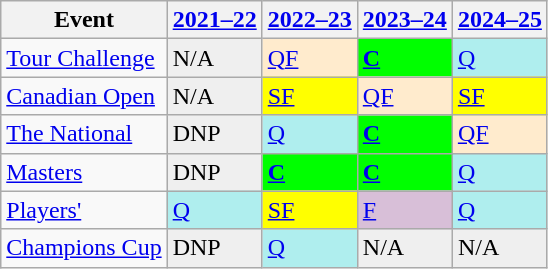<table class="wikitable" border="1">
<tr>
<th>Event</th>
<th><a href='#'>2021–22</a></th>
<th><a href='#'>2022–23</a></th>
<th><a href='#'>2023–24</a></th>
<th><a href='#'>2024–25</a></th>
</tr>
<tr>
<td><a href='#'>Tour Challenge</a></td>
<td style="background:#EFEFEF;">N/A</td>
<td style="background:#ffebcd;"><a href='#'>QF</a></td>
<td style="background:#00ff00;"><strong><a href='#'>C</a></strong></td>
<td style="background:#afeeee;"><a href='#'>Q</a></td>
</tr>
<tr>
<td><a href='#'>Canadian Open</a></td>
<td style="background:#EFEFEF;">N/A</td>
<td style="background:yellow;"><a href='#'>SF</a></td>
<td style="background:#ffebcd;"><a href='#'>QF</a></td>
<td style="background:yellow;"><a href='#'>SF</a></td>
</tr>
<tr>
<td><a href='#'>The National</a></td>
<td style="background:#EFEFEF;">DNP</td>
<td style="background:#afeeee;"><a href='#'>Q</a></td>
<td style="background:#00ff00;"><strong><a href='#'>C</a></strong></td>
<td style="background:#ffebcd;"><a href='#'>QF</a></td>
</tr>
<tr>
<td><a href='#'>Masters</a></td>
<td style="background:#EFEFEF;">DNP</td>
<td style="background:#00ff00;"><strong><a href='#'>C</a></strong></td>
<td style="background:#00ff00;"><strong><a href='#'>C</a></strong></td>
<td style="background:#afeeee;"><a href='#'>Q</a></td>
</tr>
<tr>
<td><a href='#'>Players'</a></td>
<td style="background:#afeeee;"><a href='#'>Q</a></td>
<td style="background:yellow;"><a href='#'>SF</a></td>
<td style="background:thistle;"><a href='#'>F</a></td>
<td style="background:#afeeee;"><a href='#'>Q</a></td>
</tr>
<tr>
<td><a href='#'>Champions Cup</a></td>
<td style="background:#EFEFEF;">DNP</td>
<td style="background:#afeeee;"><a href='#'>Q</a></td>
<td style="background:#EFEFEF;">N/A</td>
<td style="background:#EFEFEF;">N/A</td>
</tr>
</table>
